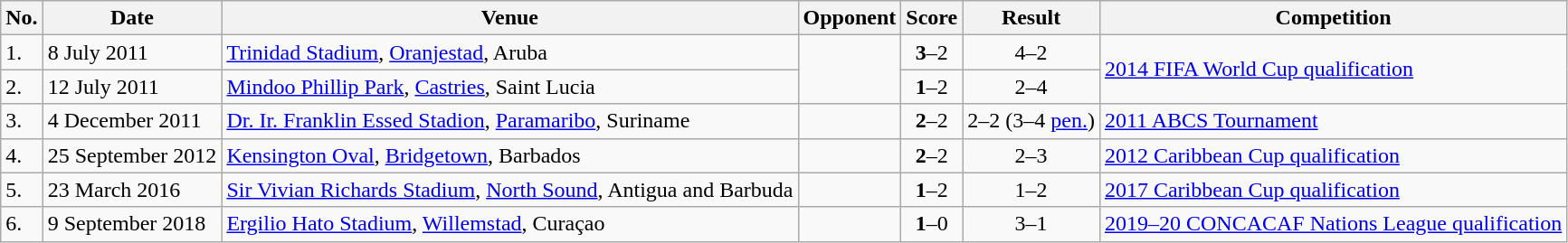<table class="wikitable sortable">
<tr>
<th>No.</th>
<th>Date</th>
<th>Venue</th>
<th>Opponent</th>
<th>Score</th>
<th>Result</th>
<th>Competition</th>
</tr>
<tr>
<td>1.</td>
<td>8 July 2011</td>
<td><a href='#'>Trinidad Stadium</a>, <a href='#'>Oranjestad</a>, Aruba</td>
<td rowspan="2"></td>
<td align=center><strong>3</strong>–2</td>
<td align=center>4–2</td>
<td rowspan=2><a href='#'>2014 FIFA World Cup qualification</a></td>
</tr>
<tr>
<td>2.</td>
<td>12 July 2011</td>
<td><a href='#'>Mindoo Phillip Park</a>, <a href='#'>Castries</a>, Saint Lucia</td>
<td align=center><strong>1</strong>–2</td>
<td align=center>2–4 </td>
</tr>
<tr>
<td>3.</td>
<td>4 December 2011</td>
<td><a href='#'>Dr. Ir. Franklin Essed Stadion</a>, <a href='#'>Paramaribo</a>, Suriname</td>
<td></td>
<td align=center><strong>2</strong>–2</td>
<td align=center>2–2 (3–4 <a href='#'>pen.</a>)</td>
<td><a href='#'>2011 ABCS Tournament</a></td>
</tr>
<tr>
<td>4.</td>
<td>25 September 2012</td>
<td><a href='#'>Kensington Oval</a>, <a href='#'>Bridgetown</a>, Barbados</td>
<td></td>
<td align=center><strong>2</strong>–2</td>
<td align=center>2–3</td>
<td><a href='#'>2012 Caribbean Cup qualification</a></td>
</tr>
<tr>
<td>5.</td>
<td>23 March 2016</td>
<td><a href='#'>Sir Vivian Richards Stadium</a>, <a href='#'>North Sound</a>, Antigua and Barbuda</td>
<td></td>
<td align=center><strong>1</strong>–2</td>
<td align=center>1–2</td>
<td><a href='#'>2017 Caribbean Cup qualification</a></td>
</tr>
<tr>
<td>6.</td>
<td>9 September 2018</td>
<td><a href='#'>Ergilio Hato Stadium</a>, <a href='#'>Willemstad</a>, Curaçao</td>
<td></td>
<td align=center><strong>1</strong>–0</td>
<td align=center>3–1</td>
<td><a href='#'>2019–20 CONCACAF Nations League qualification</a></td>
</tr>
</table>
